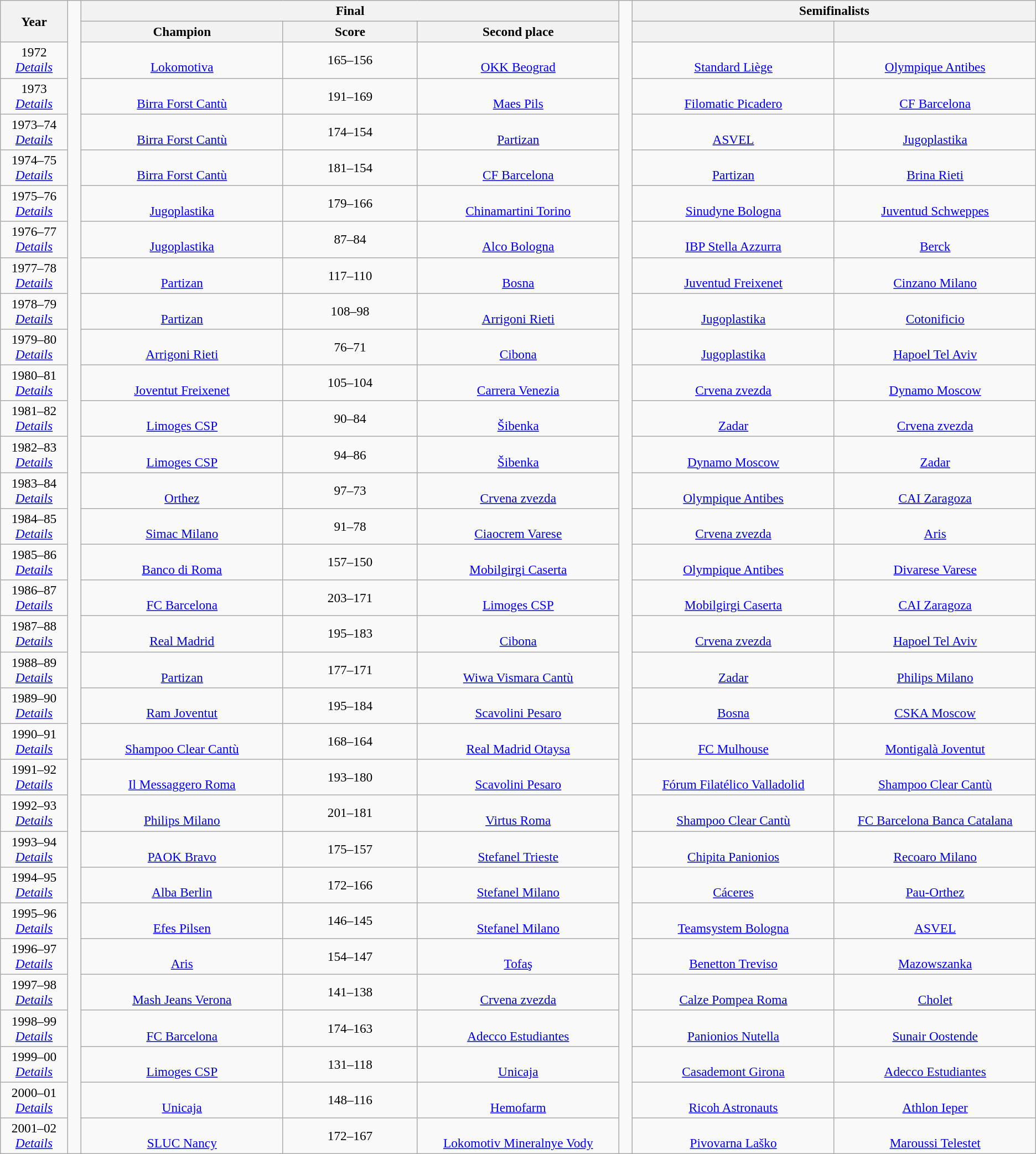<table class="wikitable" style="font-size: 97%; text-align: center;">
<tr>
<th rowspan="2" style="width:5%;">Year</th>
<td style="width:1%;" rowspan="33"></td>
<th colspan=3>Final</th>
<td style="width:1%;" rowspan="33"></td>
<th colspan=2>Semifinalists</th>
</tr>
<tr>
<th width=15%>Champion</th>
<th width=10%>Score</th>
<th width=15%>Second place</th>
<th width=15%></th>
<th width=15%></th>
</tr>
<tr>
<td>1972<br><em><a href='#'>Details</a></em></td>
<td> <br> <a href='#'>Lokomotiva</a></td>
<td>165–156<br></td>
<td> <br> <a href='#'>OKK Beograd</a></td>
<td> <br> <a href='#'>Standard Liège</a></td>
<td> <br> <a href='#'>Olympique Antibes</a></td>
</tr>
<tr>
<td>1973<br><em><a href='#'>Details</a></em></td>
<td> <br> <a href='#'>Birra Forst Cantù</a></td>
<td>191–169<br></td>
<td> <br> <a href='#'>Maes Pils</a></td>
<td> <br> <a href='#'>Filomatic Picadero</a></td>
<td> <br> <a href='#'>CF Barcelona</a></td>
</tr>
<tr>
<td>1973–74<br><em><a href='#'>Details</a></em></td>
<td> <br> <a href='#'>Birra Forst Cantù</a></td>
<td>174–154<br></td>
<td> <br> <a href='#'>Partizan</a></td>
<td> <br> <a href='#'>ASVEL</a></td>
<td> <br> <a href='#'>Jugoplastika</a></td>
</tr>
<tr>
<td>1974–75<br><em><a href='#'>Details</a></em></td>
<td> <br> <a href='#'>Birra Forst Cantù</a></td>
<td>181–154<br></td>
<td> <br> <a href='#'>CF Barcelona</a></td>
<td> <br> <a href='#'>Partizan</a></td>
<td> <br> <a href='#'>Brina Rieti</a></td>
</tr>
<tr>
<td>1975–76<br><em><a href='#'>Details</a></em></td>
<td> <br> <a href='#'>Jugoplastika</a></td>
<td>179–166<br></td>
<td> <br> <a href='#'>Chinamartini Torino</a></td>
<td> <br> <a href='#'>Sinudyne Bologna</a></td>
<td> <br> <a href='#'>Juventud Schweppes</a></td>
</tr>
<tr>
<td>1976–77<br><em><a href='#'>Details</a></em></td>
<td> <br> <a href='#'>Jugoplastika</a></td>
<td>87–84</td>
<td> <br> <a href='#'>Alco Bologna</a></td>
<td> <br> <a href='#'>IBP Stella Azzurra</a></td>
<td> <br> <a href='#'>Berck</a></td>
</tr>
<tr>
<td>1977–78<br><em><a href='#'>Details</a></em></td>
<td> <br> <a href='#'>Partizan</a></td>
<td>117–110</td>
<td> <br> <a href='#'>Bosna</a></td>
<td> <br> <a href='#'>Juventud Freixenet</a></td>
<td> <br> <a href='#'>Cinzano Milano</a></td>
</tr>
<tr>
<td>1978–79<br><em><a href='#'>Details</a></em></td>
<td> <br> <a href='#'>Partizan</a></td>
<td>108–98</td>
<td> <br> <a href='#'>Arrigoni Rieti</a></td>
<td> <br> <a href='#'>Jugoplastika</a></td>
<td> <br> <a href='#'>Cotonificio</a></td>
</tr>
<tr>
<td>1979–80<br><em><a href='#'>Details</a></em></td>
<td> <br> <a href='#'>Arrigoni Rieti</a></td>
<td>76–71</td>
<td> <br> <a href='#'>Cibona</a></td>
<td> <br> <a href='#'>Jugoplastika</a></td>
<td> <br> <a href='#'>Hapoel Tel Aviv</a></td>
</tr>
<tr>
<td>1980–81<br><em><a href='#'>Details</a></em></td>
<td> <br> <a href='#'>Joventut Freixenet</a></td>
<td>105–104</td>
<td> <br> <a href='#'>Carrera Venezia</a></td>
<td> <br> <a href='#'>Crvena zvezda</a></td>
<td> <br> <a href='#'>Dynamo Moscow</a></td>
</tr>
<tr>
<td>1981–82<br><em><a href='#'>Details</a></em></td>
<td> <br> <a href='#'>Limoges CSP</a></td>
<td>90–84</td>
<td> <br> <a href='#'>Šibenka</a></td>
<td> <br> <a href='#'>Zadar</a></td>
<td> <br> <a href='#'>Crvena zvezda</a></td>
</tr>
<tr>
<td>1982–83<br><em><a href='#'>Details</a></em></td>
<td> <br> <a href='#'>Limoges CSP</a></td>
<td>94–86</td>
<td> <br> <a href='#'>Šibenka</a></td>
<td> <br> <a href='#'>Dynamo Moscow</a></td>
<td> <br> <a href='#'>Zadar</a></td>
</tr>
<tr>
<td>1983–84<br><em><a href='#'>Details</a></em></td>
<td> <br> <a href='#'>Orthez</a></td>
<td>97–73</td>
<td> <br> <a href='#'>Crvena zvezda</a></td>
<td> <br> <a href='#'>Olympique Antibes</a></td>
<td> <br> <a href='#'>CAI Zaragoza</a></td>
</tr>
<tr>
<td>1984–85<br><em><a href='#'>Details</a></em></td>
<td> <br> <a href='#'>Simac Milano</a></td>
<td>91–78</td>
<td> <br> <a href='#'>Ciaocrem Varese</a></td>
<td> <br> <a href='#'>Crvena zvezda</a></td>
<td> <br> <a href='#'>Aris</a></td>
</tr>
<tr>
<td>1985–86<br><em><a href='#'>Details</a></em></td>
<td> <br> <a href='#'>Banco di Roma</a></td>
<td>157–150<br></td>
<td> <br> <a href='#'>Mobilgirgi Caserta</a></td>
<td> <br> <a href='#'>Olympique Antibes</a></td>
<td> <br> <a href='#'>Divarese Varese</a></td>
</tr>
<tr>
<td>1986–87<br><em><a href='#'>Details</a></em></td>
<td> <br> <a href='#'>FC Barcelona</a></td>
<td>203–171<br></td>
<td> <br> <a href='#'>Limoges CSP</a></td>
<td> <br> <a href='#'>Mobilgirgi Caserta</a></td>
<td> <br> <a href='#'>CAI Zaragoza</a></td>
</tr>
<tr>
<td>1987–88<br><em><a href='#'>Details</a></em></td>
<td> <br> <a href='#'>Real Madrid</a></td>
<td>195–183<br></td>
<td> <br> <a href='#'>Cibona</a></td>
<td> <br> <a href='#'>Crvena zvezda</a></td>
<td> <br> <a href='#'>Hapoel Tel Aviv</a></td>
</tr>
<tr>
<td>1988–89<br><em><a href='#'>Details</a></em></td>
<td> <br> <a href='#'>Partizan</a></td>
<td>177–171<br></td>
<td> <br> <a href='#'>Wiwa Vismara Cantù</a></td>
<td> <br> <a href='#'>Zadar</a></td>
<td> <br> <a href='#'>Philips Milano</a></td>
</tr>
<tr>
<td>1989–90<br><em><a href='#'>Details</a></em></td>
<td> <br> <a href='#'>Ram Joventut</a></td>
<td>195–184<br></td>
<td> <br> <a href='#'>Scavolini Pesaro</a></td>
<td> <br> <a href='#'>Bosna</a></td>
<td> <br> <a href='#'>CSKA Moscow</a></td>
</tr>
<tr>
<td>1990–91<br><em><a href='#'>Details</a></em></td>
<td> <br> <a href='#'>Shampoo Clear Cantù</a></td>
<td>168–164<br></td>
<td> <br> <a href='#'>Real Madrid Otaysa</a></td>
<td> <br> <a href='#'>FC Mulhouse</a></td>
<td> <br> <a href='#'>Montigalà Joventut</a></td>
</tr>
<tr>
<td>1991–92<br><em><a href='#'>Details</a></em></td>
<td> <br> <a href='#'>Il Messaggero Roma</a></td>
<td>193–180<br></td>
<td> <br> <a href='#'>Scavolini Pesaro</a></td>
<td> <br> <a href='#'>Fórum Filatélico Valladolid</a></td>
<td> <br> <a href='#'>Shampoo Clear Cantù</a></td>
</tr>
<tr>
<td>1992–93<br><em><a href='#'>Details</a></em></td>
<td> <br> <a href='#'>Philips Milano</a></td>
<td>201–181<br></td>
<td> <br> <a href='#'>Virtus Roma</a></td>
<td> <br> <a href='#'>Shampoo Clear Cantù</a></td>
<td> <br> <a href='#'>FC Barcelona Banca Catalana</a></td>
</tr>
<tr>
<td>1993–94<br><em><a href='#'>Details</a></em></td>
<td> <br> <a href='#'>PAOK Bravo</a></td>
<td>175–157<br></td>
<td> <br> <a href='#'>Stefanel Trieste</a></td>
<td> <br> <a href='#'>Chipita Panionios</a></td>
<td> <br> <a href='#'>Recoaro Milano</a></td>
</tr>
<tr>
<td>1994–95<br><em><a href='#'>Details</a></em></td>
<td> <br> <a href='#'>Alba Berlin</a></td>
<td>172–166<br></td>
<td> <br> <a href='#'>Stefanel Milano</a></td>
<td> <br> <a href='#'>Cáceres</a></td>
<td> <br> <a href='#'>Pau-Orthez</a></td>
</tr>
<tr>
<td>1995–96<br><em><a href='#'>Details</a></em></td>
<td> <br> <a href='#'>Efes Pilsen</a></td>
<td>146–145<br></td>
<td> <br> <a href='#'>Stefanel Milano</a></td>
<td> <br> <a href='#'>Teamsystem Bologna</a></td>
<td> <br> <a href='#'>ASVEL</a></td>
</tr>
<tr>
<td>1996–97<br><em><a href='#'>Details</a></em></td>
<td> <br> <a href='#'>Aris</a></td>
<td>154–147<br></td>
<td> <br> <a href='#'>Tofaş</a></td>
<td> <br> <a href='#'>Benetton Treviso</a></td>
<td> <br> <a href='#'>Mazowszanka</a></td>
</tr>
<tr>
<td>1997–98<br><em><a href='#'>Details</a></em></td>
<td> <br> <a href='#'>Mash Jeans Verona</a></td>
<td>141–138<br></td>
<td> <br> <a href='#'>Crvena zvezda</a></td>
<td> <br> <a href='#'>Calze Pompea Roma</a></td>
<td> <br> <a href='#'>Cholet</a></td>
</tr>
<tr>
<td>1998–99<br><em><a href='#'>Details</a></em></td>
<td> <br> <a href='#'>FC Barcelona</a></td>
<td>174–163<br></td>
<td> <br> <a href='#'>Adecco Estudiantes</a></td>
<td> <br> <a href='#'>Panionios Nutella</a></td>
<td> <br> <a href='#'>Sunair Oostende</a></td>
</tr>
<tr>
<td>1999–00<br><em><a href='#'>Details</a></em></td>
<td> <br> <a href='#'>Limoges CSP</a></td>
<td>131–118<br></td>
<td> <br> <a href='#'>Unicaja</a></td>
<td> <br> <a href='#'>Casademont Girona</a></td>
<td> <br> <a href='#'>Adecco Estudiantes</a></td>
</tr>
<tr>
<td>2000–01<br><em><a href='#'>Details</a></em></td>
<td> <br> <a href='#'>Unicaja</a></td>
<td>148–116<br></td>
<td> <br> <a href='#'>Hemofarm</a></td>
<td> <br> <a href='#'>Ricoh Astronauts</a></td>
<td> <br> <a href='#'>Athlon Ieper</a></td>
</tr>
<tr>
<td>2001–02<br><em><a href='#'>Details</a></em></td>
<td> <br> <a href='#'>SLUC Nancy</a></td>
<td>172–167<br></td>
<td> <br> <a href='#'>Lokomotiv Mineralnye Vody</a></td>
<td> <br> <a href='#'>Pivovarna Laško</a></td>
<td> <br> <a href='#'>Maroussi Telestet</a></td>
</tr>
</table>
